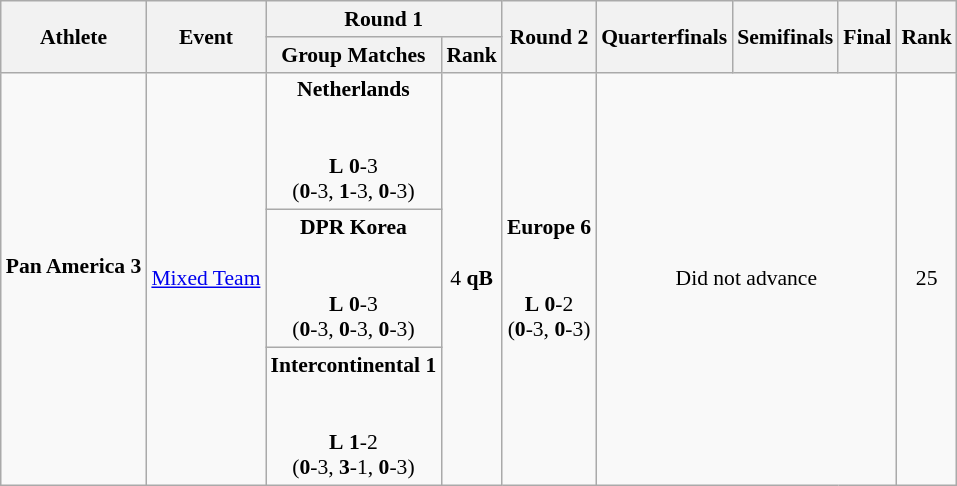<table class="wikitable" border="1" style="font-size:90%">
<tr>
<th rowspan=2>Athlete</th>
<th rowspan=2>Event</th>
<th colspan=2>Round 1</th>
<th rowspan=2>Round 2</th>
<th rowspan=2>Quarterfinals</th>
<th rowspan=2>Semifinals</th>
<th rowspan=2>Final</th>
<th rowspan=2>Rank</th>
</tr>
<tr>
<th>Group Matches</th>
<th>Rank</th>
</tr>
<tr>
<td rowspan=3><strong>Pan America 3</strong><br><br></td>
<td rowspan=3><a href='#'>Mixed Team</a></td>
<td align=center><strong>Netherlands</strong><br><br><br> <strong>L</strong> <strong>0</strong>-3 <br> (<strong>0</strong>-3, <strong>1</strong>-3, <strong>0</strong>-3)</td>
<td rowspan=3 align=center>4 <strong>qB</strong></td>
<td align=center rowspan=3><strong>Europe 6</strong><br><br><br> <strong>L</strong> <strong>0</strong>-2 <br> (<strong>0</strong>-3, <strong>0</strong>-3)</td>
<td rowspan=3 colspan=3 align=center>Did not advance</td>
<td rowspan=3 align=center>25</td>
</tr>
<tr>
<td align=center><strong>DPR Korea</strong><br><br><br> <strong>L</strong> <strong>0</strong>-3 <br> (<strong>0</strong>-3, <strong>0</strong>-3, <strong>0</strong>-3)</td>
</tr>
<tr>
<td align=center><strong>Intercontinental 1</strong><br><br><br> <strong>L</strong> <strong>1</strong>-2 <br> (<strong>0</strong>-3, <strong>3</strong>-1, <strong>0</strong>-3)</td>
</tr>
</table>
